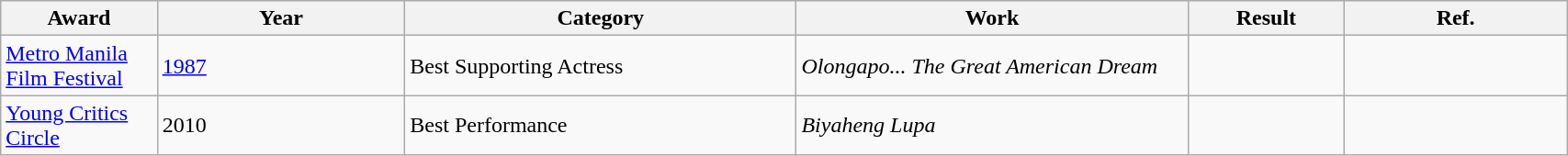<table | width="90%" class="wikitable sortable">
<tr>
<th width="10%">Award</th>
<th>Year</th>
<th width="25%">Category</th>
<th width="25%">Work</th>
<th width="10%">Result</th>
<th>Ref.</th>
</tr>
<tr>
<td><a href='#'>Metro Manila Film Festival</a></td>
<td><a href='#'>1987</a></td>
<td>Best Supporting Actress</td>
<td><em>Olongapo... The Great American Dream</em></td>
<td></td>
<td></td>
</tr>
<tr>
<td><a href='#'>Young Critics Circle</a></td>
<td>2010</td>
<td>Best Performance</td>
<td><em>Biyaheng Lupa</em></td>
<td></td>
<td></td>
</tr>
</table>
